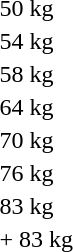<table>
<tr>
<td rowspan=2>50 kg<br></td>
<td rowspan=2></td>
<td rowspan=2></td>
<td></td>
</tr>
<tr>
<td></td>
</tr>
<tr>
<td rowspan=2>54 kg<br></td>
<td rowspan=2></td>
<td rowspan=2></td>
<td></td>
</tr>
<tr>
<td></td>
</tr>
<tr>
<td rowspan=2>58 kg<br></td>
<td rowspan=2></td>
<td rowspan=2></td>
<td></td>
</tr>
<tr>
<td></td>
</tr>
<tr>
<td rowspan=2>64 kg<br></td>
<td rowspan=2></td>
<td rowspan=2></td>
<td></td>
</tr>
<tr>
<td></td>
</tr>
<tr>
<td rowspan=2>70 kg<br></td>
<td rowspan=2></td>
<td rowspan=2></td>
<td></td>
</tr>
<tr>
<td></td>
</tr>
<tr>
<td rowspan=2>76 kg<br></td>
<td rowspan=2></td>
<td rowspan=2></td>
<td></td>
</tr>
<tr>
<td></td>
</tr>
<tr>
<td rowspan=2>83 kg<br></td>
<td rowspan=2></td>
<td rowspan=2></td>
<td></td>
</tr>
<tr>
<td></td>
</tr>
<tr>
<td rowspan=2>+ 83 kg<br></td>
<td rowspan=2></td>
<td rowspan=2></td>
<td></td>
</tr>
<tr>
<td></td>
</tr>
</table>
